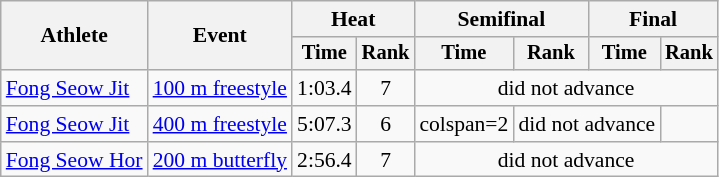<table class=wikitable style="font-size:90%">
<tr>
<th rowspan=2>Athlete</th>
<th rowspan=2>Event</th>
<th colspan="2">Heat</th>
<th colspan="2">Semifinal</th>
<th colspan="2">Final</th>
</tr>
<tr style="font-size:95%">
<th>Time</th>
<th>Rank</th>
<th>Time</th>
<th>Rank</th>
<th>Time</th>
<th>Rank</th>
</tr>
<tr align=center>
<td align=left><a href='#'>Fong Seow Jit</a></td>
<td align=left><a href='#'>100 m freestyle</a></td>
<td>1:03.4</td>
<td>7</td>
<td colspan=4>did not advance</td>
</tr>
<tr align=center>
<td align=left><a href='#'>Fong Seow Jit</a></td>
<td align=left><a href='#'>400 m freestyle</a></td>
<td>5:07.3</td>
<td>6</td>
<td>colspan=2 </td>
<td colspan=2>did not advance</td>
</tr>
<tr align=center>
<td align=left><a href='#'>Fong Seow Hor</a></td>
<td align=left><a href='#'>200 m butterfly</a></td>
<td>2:56.4</td>
<td>7</td>
<td colspan=4>did not advance</td>
</tr>
</table>
